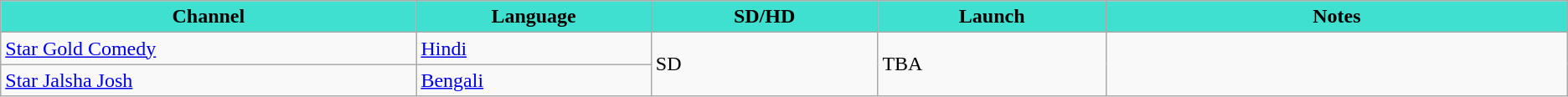<table class="wikitable">
<tr>
<th style="width:350pt;background:Turquoise;">Channel</th>
<th style="width:180pt;background:Turquoise;">Language</th>
<th style="width:180pt;background:Turquoise;">SD/HD</th>
<th style="width:180pt;background:Turquoise;">Launch</th>
<th style="width:400pt;background:Turquoise;">Notes</th>
</tr>
<tr>
<td><a href='#'>Star Gold Comedy</a></td>
<td><a href='#'>Hindi</a></td>
<td rowspan="2">SD</td>
<td rowspan="2">TBA</td>
<td rowspan="2"></td>
</tr>
<tr>
<td><a href='#'>Star Jalsha Josh</a></td>
<td><a href='#'>Bengali</a></td>
</tr>
</table>
